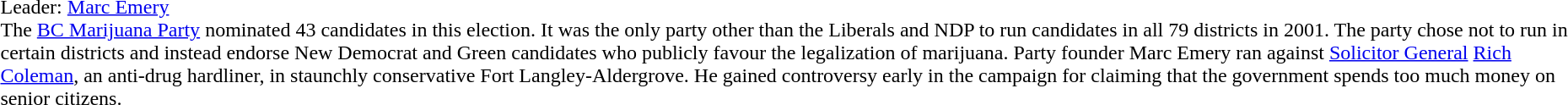<table>
<tr>
<td> </td>
<td><br>Leader: <a href='#'>Marc Emery</a><br>The <a href='#'>BC Marijuana Party</a> nominated 43 candidates in this election. It was the only party other than the Liberals and NDP to run candidates in all 79 districts in 2001.  The party chose not to run in certain districts and instead endorse New Democrat and Green candidates who publicly favour the legalization of marijuana. Party founder Marc Emery ran against <a href='#'>Solicitor General</a> <a href='#'>Rich Coleman</a>, an anti-drug hardliner, in staunchly conservative Fort Langley-Aldergrove.  He gained controversy early in the campaign for claiming that the government spends too much money on senior citizens.</td>
</tr>
</table>
